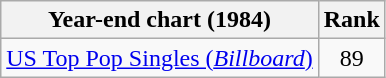<table class="wikitable sortable">
<tr>
<th>Year-end chart (1984)</th>
<th>Rank</th>
</tr>
<tr>
<td><a href='#'>US Top Pop Singles (<em>Billboard</em>)</a></td>
<td align="center">89</td>
</tr>
</table>
